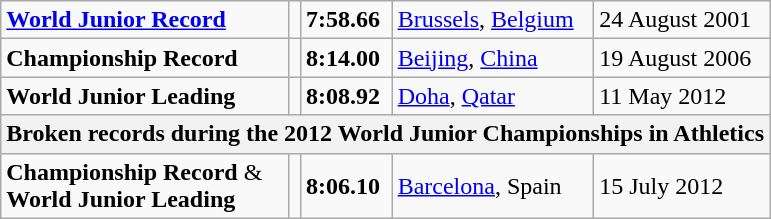<table class="wikitable">
<tr>
<td><strong><a href='#'>World Junior Record</a></strong></td>
<td></td>
<td><strong>7:58.66</strong></td>
<td><a href='#'>Brussels</a>, <a href='#'>Belgium</a></td>
<td>24 August 2001</td>
</tr>
<tr>
<td><strong>Championship Record</strong></td>
<td></td>
<td><strong>8:14.00</strong></td>
<td><a href='#'>Beijing</a>, <a href='#'>China</a></td>
<td>19 August 2006</td>
</tr>
<tr>
<td><strong>World Junior Leading</strong></td>
<td></td>
<td><strong>8:08.92</strong></td>
<td><a href='#'>Doha</a>, <a href='#'>Qatar</a></td>
<td>11 May 2012</td>
</tr>
<tr>
<th colspan="5">Broken records during the 2012 World Junior Championships in Athletics</th>
</tr>
<tr>
<td><strong>Championship Record</strong> &<br><strong>World Junior Leading</strong></td>
<td></td>
<td><strong>8:06.10</strong></td>
<td><a href='#'>Barcelona</a>, Spain</td>
<td>15 July 2012</td>
</tr>
</table>
